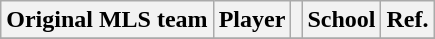<table class="wikitable sortable plainrowheaders" style="text-align:left">
<tr>
<th scope="col">Original MLS team</th>
<th scope="col">Player</th>
<th scope="col"></th>
<th scope="col">School</th>
<th class=unsortable>Ref.</th>
</tr>
<tr>
</tr>
</table>
